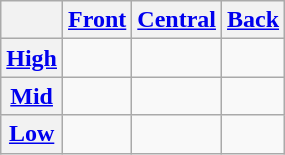<table class="wikitable" style="text-align:center;">
<tr>
<th></th>
<th><a href='#'>Front</a></th>
<th><a href='#'>Central</a></th>
<th><a href='#'>Back</a></th>
</tr>
<tr>
<th><a href='#'>High</a></th>
<td> </td>
<td></td>
<td></td>
</tr>
<tr>
<th><a href='#'>Mid</a></th>
<td> </td>
<td></td>
<td> </td>
</tr>
<tr>
<th><a href='#'>Low</a></th>
<td></td>
<td> </td>
<td></td>
</tr>
</table>
